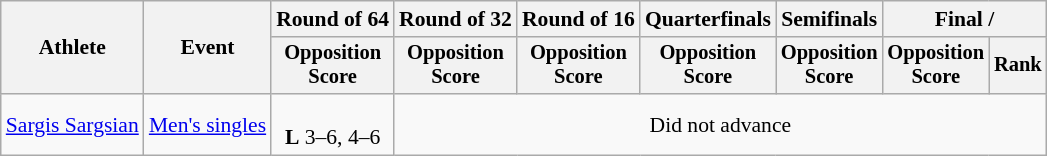<table class=wikitable style="font-size:90%">
<tr>
<th rowspan="2">Athlete</th>
<th rowspan="2">Event</th>
<th>Round of 64</th>
<th>Round of 32</th>
<th>Round of 16</th>
<th>Quarterfinals</th>
<th>Semifinals</th>
<th colspan=2>Final / </th>
</tr>
<tr style="font-size:95%">
<th>Opposition<br>Score</th>
<th>Opposition<br>Score</th>
<th>Opposition<br>Score</th>
<th>Opposition<br>Score</th>
<th>Opposition<br>Score</th>
<th>Opposition<br>Score</th>
<th>Rank</th>
</tr>
<tr align=center>
<td align=left><a href='#'>Sargis Sargsian</a></td>
<td align=left><a href='#'>Men's singles</a></td>
<td><br><strong>L</strong> 3–6, 4–6</td>
<td colspan=6>Did not advance</td>
</tr>
</table>
